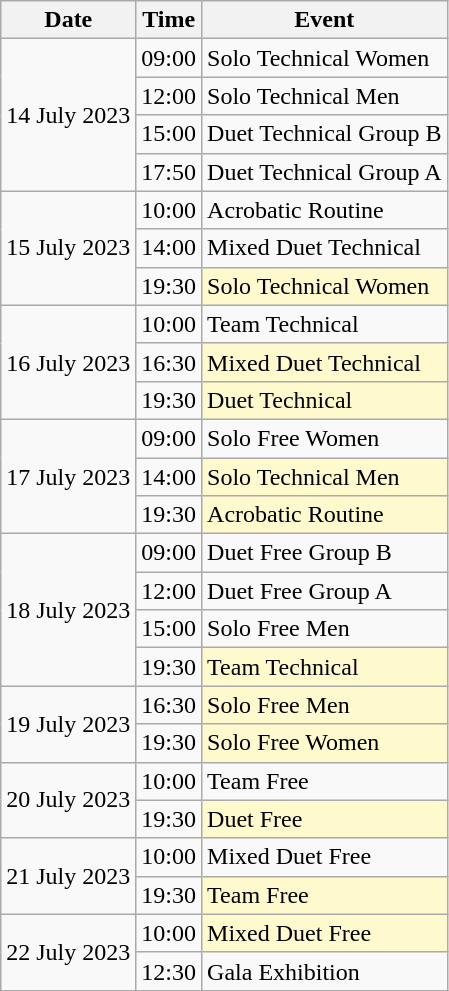<table class="wikitable">
<tr>
<th>Date</th>
<th>Time</th>
<th>Event</th>
</tr>
<tr>
<td rowspan=4>14 July 2023</td>
<td>09:00</td>
<td>Solo Technical Women</td>
</tr>
<tr>
<td>12:00</td>
<td>Solo Technical Men</td>
</tr>
<tr>
<td>15:00</td>
<td>Duet Technical Group B</td>
</tr>
<tr>
<td>17:50</td>
<td>Duet Technical Group A</td>
</tr>
<tr>
<td rowspan=3>15 July 2023</td>
<td>10:00</td>
<td>Acrobatic Routine</td>
</tr>
<tr>
<td>14:00</td>
<td>Mixed Duet Technical</td>
</tr>
<tr>
<td>19:30</td>
<td style="background:lemonchiffon">Solo Technical Women</td>
</tr>
<tr>
<td rowspan=3>16 July 2023</td>
<td>10:00</td>
<td>Team Technical</td>
</tr>
<tr>
<td>16:30</td>
<td style="background:lemonchiffon">Mixed Duet Technical</td>
</tr>
<tr>
<td>19:30</td>
<td style="background:lemonchiffon">Duet Technical</td>
</tr>
<tr>
<td rowspan=3>17 July 2023</td>
<td>09:00</td>
<td>Solo Free Women</td>
</tr>
<tr>
<td>14:00</td>
<td style="background:lemonchiffon">Solo Technical Men</td>
</tr>
<tr>
<td>19:30</td>
<td style="background:lemonchiffon">Acrobatic Routine</td>
</tr>
<tr>
<td rowspan=4>18 July 2023</td>
<td>09:00</td>
<td>Duet Free Group B</td>
</tr>
<tr>
<td>12:00</td>
<td>Duet Free Group A</td>
</tr>
<tr>
<td>15:00</td>
<td>Solo Free Men</td>
</tr>
<tr>
<td>19:30</td>
<td style="background:lemonchiffon">Team Technical</td>
</tr>
<tr>
<td rowspan=2>19 July 2023</td>
<td>16:30</td>
<td style="background:lemonchiffon">Solo Free Men</td>
</tr>
<tr>
<td>19:30</td>
<td style="background:lemonchiffon">Solo Free Women</td>
</tr>
<tr>
<td rowspan=2>20 July 2023</td>
<td>10:00</td>
<td>Team Free</td>
</tr>
<tr>
<td>19:30</td>
<td style="background:lemonchiffon">Duet Free</td>
</tr>
<tr>
<td rowspan=2>21 July 2023</td>
<td>10:00</td>
<td>Mixed Duet Free</td>
</tr>
<tr>
<td>19:30</td>
<td style="background:lemonchiffon">Team Free</td>
</tr>
<tr>
<td rowspan=2>22 July 2023</td>
<td>10:00</td>
<td style="background:lemonchiffon">Mixed Duet Free</td>
</tr>
<tr>
<td>12:30</td>
<td>Gala Exhibition</td>
</tr>
</table>
